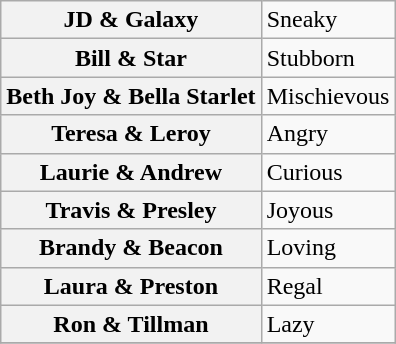<table class="wikitable" border="1">
<tr>
<th>JD & Galaxy</th>
<td>Sneaky</td>
</tr>
<tr>
<th>Bill & Star</th>
<td>Stubborn</td>
</tr>
<tr>
<th>Beth Joy & Bella Starlet</th>
<td>Mischievous</td>
</tr>
<tr>
<th>Teresa & Leroy</th>
<td>Angry</td>
</tr>
<tr>
<th>Laurie & Andrew</th>
<td>Curious</td>
</tr>
<tr>
<th>Travis & Presley</th>
<td>Joyous</td>
</tr>
<tr>
<th>Brandy & Beacon</th>
<td>Loving</td>
</tr>
<tr>
<th>Laura & Preston</th>
<td>Regal</td>
</tr>
<tr>
<th>Ron & Tillman</th>
<td>Lazy</td>
</tr>
<tr>
</tr>
</table>
